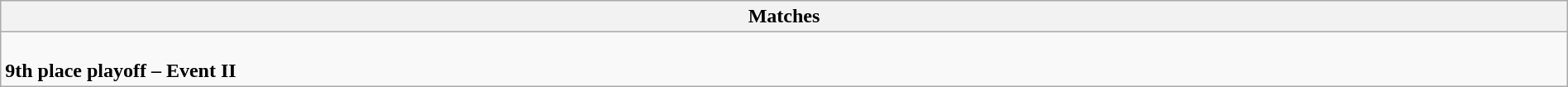<table class="wikitable collapsible collapsed" style="width:100%;">
<tr>
<th>Matches</th>
</tr>
<tr>
<td><br><strong>9th place playoff – Event II</strong>
</td>
</tr>
</table>
